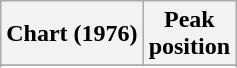<table class="wikitable sortable plainrowheaders">
<tr>
<th>Chart (1976)</th>
<th>Peak<br>position</th>
</tr>
<tr>
</tr>
<tr>
</tr>
</table>
